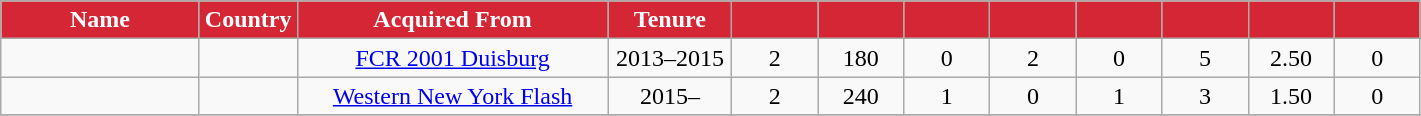<table class="wikitable sortable" style="text-align:center;">
<tr>
<th style="color:white; background:#D52635; width:125px;" scope=col>Name</th>
<th style="color:white; background:#D52635; width:50px;" scope=col>Country</th>
<th style="color:white; background:#D52635; width:200px;" scope=col>Acquired From</th>
<th style="color:white; background:#D52635; width:75px;" scope=col>Tenure</th>
<th style="color:white; background:#D52635; width:50px;" scope=col></th>
<th style="color:white; background:#D52635; width:50px;" scope=col></th>
<th style="color:white; background:#D52635; width:50px;" scope=col></th>
<th style="color:white; background:#D52635; width:50px;" scope=col></th>
<th style="color:white; background:#D52635; width:50px;" scope=col></th>
<th style="color:white; background:#D52635; width:50px;" scope=col></th>
<th style="color:white; background:#D52635; width:50px;" scope=col></th>
<th style="color:white; background:#D52635; width:50px;" scope=col></th>
</tr>
<tr>
<td align="left"></td>
<td></td>
<td> <a href='#'>FCR 2001 Duisburg</a></td>
<td>2013–2015</td>
<td>2</td>
<td>180</td>
<td>0</td>
<td>2</td>
<td>0</td>
<td>5</td>
<td>2.50</td>
<td>0</td>
</tr>
<tr>
<td align="left"></td>
<td></td>
<td> <a href='#'>Western New York Flash</a></td>
<td>2015–</td>
<td>2</td>
<td>240</td>
<td>1</td>
<td>0</td>
<td>1</td>
<td>3</td>
<td>1.50</td>
<td>0</td>
</tr>
<tr>
</tr>
</table>
